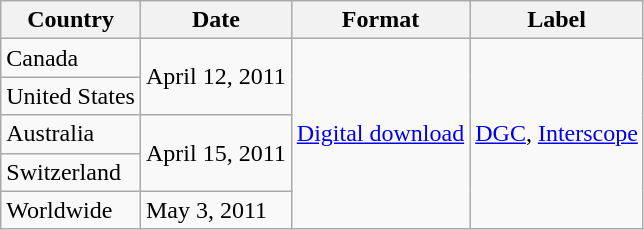<table class="wikitable">
<tr>
<th>Country</th>
<th>Date</th>
<th>Format</th>
<th>Label</th>
</tr>
<tr>
<td>Canada</td>
<td rowspan="2">April 12, 2011</td>
<td rowspan="5"><a href='#'>Digital download</a></td>
<td rowspan="5"><a href='#'>DGC</a>, <a href='#'>Interscope</a></td>
</tr>
<tr>
<td>United States</td>
</tr>
<tr>
<td>Australia</td>
<td rowspan="2">April 15, 2011</td>
</tr>
<tr>
<td>Switzerland</td>
</tr>
<tr>
<td>Worldwide</td>
<td>May 3, 2011</td>
</tr>
</table>
